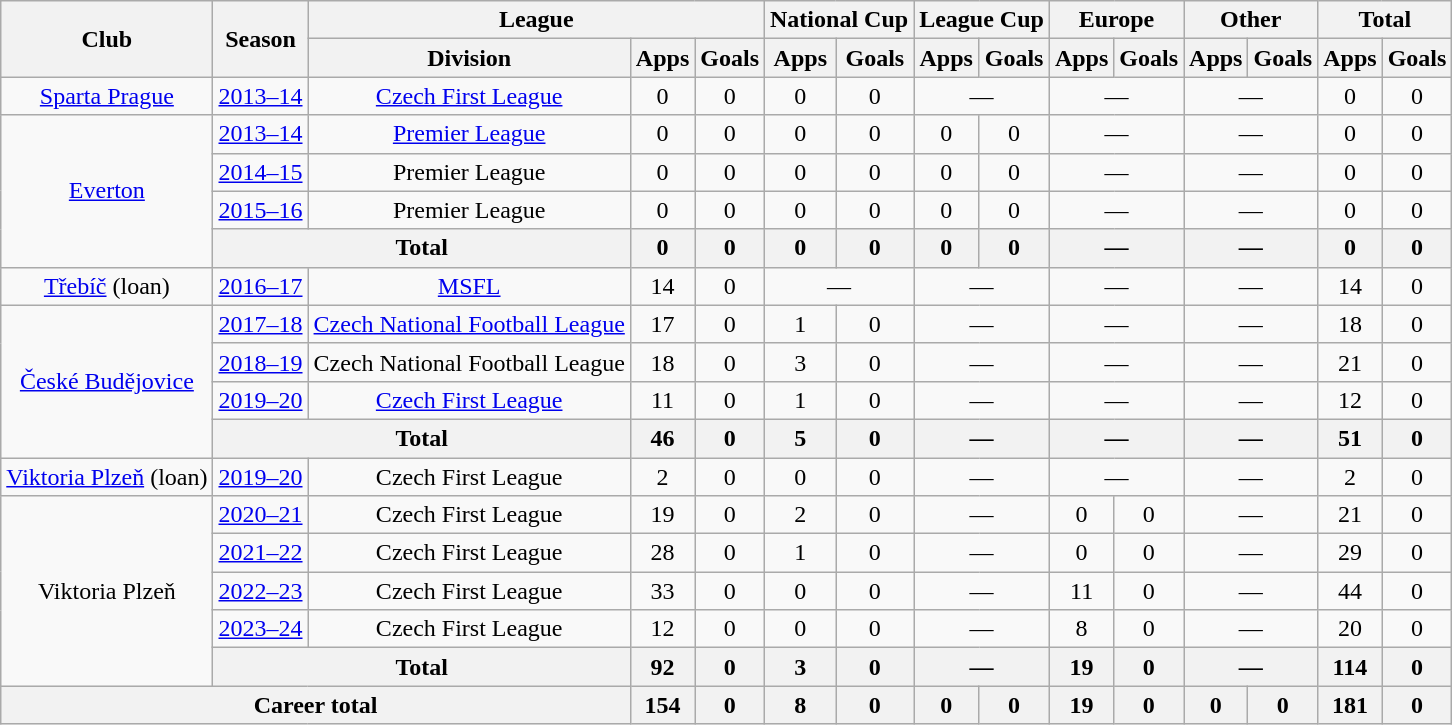<table class=wikitable style=text-align:center>
<tr>
<th rowspan="2">Club</th>
<th rowspan="2">Season</th>
<th colspan="3">League</th>
<th colspan="2">National Cup</th>
<th colspan="2">League Cup</th>
<th colspan="2">Europe</th>
<th colspan="2">Other</th>
<th colspan="2">Total</th>
</tr>
<tr>
<th>Division</th>
<th>Apps</th>
<th>Goals</th>
<th>Apps</th>
<th>Goals</th>
<th>Apps</th>
<th>Goals</th>
<th>Apps</th>
<th>Goals</th>
<th>Apps</th>
<th>Goals</th>
<th>Apps</th>
<th>Goals</th>
</tr>
<tr>
<td><a href='#'>Sparta Prague</a></td>
<td><a href='#'>2013–14</a></td>
<td><a href='#'>Czech First League</a></td>
<td>0</td>
<td>0</td>
<td>0</td>
<td>0</td>
<td colspan="2">—</td>
<td colspan="2">—</td>
<td colspan="2">—</td>
<td>0</td>
<td>0</td>
</tr>
<tr>
<td rowspan="4"><a href='#'>Everton</a></td>
<td><a href='#'>2013–14</a></td>
<td><a href='#'>Premier League</a></td>
<td>0</td>
<td>0</td>
<td>0</td>
<td>0</td>
<td>0</td>
<td>0</td>
<td colspan="2">—</td>
<td colspan="2">—</td>
<td>0</td>
<td>0</td>
</tr>
<tr>
<td><a href='#'>2014–15</a></td>
<td>Premier League</td>
<td>0</td>
<td>0</td>
<td>0</td>
<td>0</td>
<td>0</td>
<td>0</td>
<td colspan="2">—</td>
<td colspan="2">—</td>
<td>0</td>
<td>0</td>
</tr>
<tr>
<td><a href='#'>2015–16</a></td>
<td>Premier League</td>
<td>0</td>
<td>0</td>
<td>0</td>
<td>0</td>
<td>0</td>
<td>0</td>
<td colspan="2">—</td>
<td colspan="2">—</td>
<td>0</td>
<td>0</td>
</tr>
<tr>
<th colspan=2>Total</th>
<th>0</th>
<th>0</th>
<th>0</th>
<th>0</th>
<th>0</th>
<th>0</th>
<th colspan="2">—</th>
<th colspan="2">—</th>
<th>0</th>
<th>0</th>
</tr>
<tr>
<td><a href='#'>Třebíč</a> (loan)</td>
<td><a href='#'>2016–17</a></td>
<td><a href='#'>MSFL</a></td>
<td>14</td>
<td>0</td>
<td colspan="2">—</td>
<td colspan="2">—</td>
<td colspan="2">—</td>
<td colspan="2">—</td>
<td>14</td>
<td>0</td>
</tr>
<tr>
<td rowspan="4"><a href='#'>České Budějovice</a></td>
<td><a href='#'>2017–18</a></td>
<td><a href='#'>Czech National Football League</a></td>
<td>17</td>
<td>0</td>
<td>1</td>
<td>0</td>
<td colspan="2">—</td>
<td colspan="2">—</td>
<td colspan="2">—</td>
<td>18</td>
<td>0</td>
</tr>
<tr>
<td><a href='#'>2018–19</a></td>
<td>Czech National Football League</td>
<td>18</td>
<td>0</td>
<td>3</td>
<td>0</td>
<td colspan="2">—</td>
<td colspan="2">—</td>
<td colspan="2">—</td>
<td>21</td>
<td>0</td>
</tr>
<tr>
<td><a href='#'>2019–20</a></td>
<td><a href='#'>Czech First League</a></td>
<td>11</td>
<td>0</td>
<td>1</td>
<td>0</td>
<td colspan="2">—</td>
<td colspan="2">—</td>
<td colspan="2">—</td>
<td>12</td>
<td>0</td>
</tr>
<tr>
<th colspan=2>Total</th>
<th>46</th>
<th>0</th>
<th>5</th>
<th>0</th>
<th colspan="2">—</th>
<th colspan="2">—</th>
<th colspan="2">—</th>
<th>51</th>
<th>0</th>
</tr>
<tr>
<td><a href='#'>Viktoria Plzeň</a> (loan)</td>
<td><a href='#'>2019–20</a></td>
<td>Czech First League</td>
<td>2</td>
<td>0</td>
<td>0</td>
<td>0</td>
<td colspan="2">—</td>
<td colspan="2">—</td>
<td colspan="2">—</td>
<td>2</td>
<td>0</td>
</tr>
<tr>
<td rowspan="5">Viktoria Plzeň</td>
<td><a href='#'>2020–21</a></td>
<td>Czech First League</td>
<td>19</td>
<td>0</td>
<td>2</td>
<td>0</td>
<td colspan="2">—</td>
<td>0</td>
<td>0</td>
<td colspan="2">—</td>
<td>21</td>
<td>0</td>
</tr>
<tr>
<td><a href='#'>2021–22</a></td>
<td>Czech First League</td>
<td>28</td>
<td>0</td>
<td>1</td>
<td>0</td>
<td colspan="2">—</td>
<td>0</td>
<td>0</td>
<td colspan="2">—</td>
<td>29</td>
<td>0</td>
</tr>
<tr>
<td><a href='#'>2022–23</a></td>
<td>Czech First League</td>
<td>33</td>
<td>0</td>
<td>0</td>
<td>0</td>
<td colspan="2">—</td>
<td>11</td>
<td>0</td>
<td colspan="2">—</td>
<td>44</td>
<td>0</td>
</tr>
<tr>
<td><a href='#'>2023–24</a></td>
<td>Czech First League</td>
<td>12</td>
<td>0</td>
<td>0</td>
<td>0</td>
<td colspan="2">—</td>
<td>8</td>
<td>0</td>
<td colspan="2">—</td>
<td>20</td>
<td>0</td>
</tr>
<tr>
<th colspan=2>Total</th>
<th>92</th>
<th>0</th>
<th>3</th>
<th>0</th>
<th colspan="2">—</th>
<th>19</th>
<th>0</th>
<th colspan="2">—</th>
<th>114</th>
<th>0</th>
</tr>
<tr>
<th colspan=3>Career total</th>
<th>154</th>
<th>0</th>
<th>8</th>
<th>0</th>
<th>0</th>
<th>0</th>
<th>19</th>
<th>0</th>
<th>0</th>
<th>0</th>
<th>181</th>
<th>0</th>
</tr>
</table>
